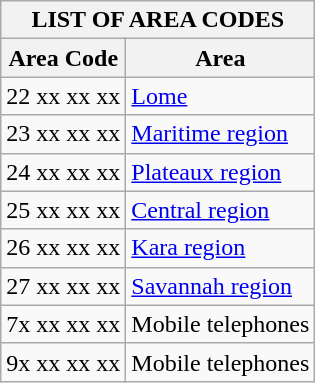<table class="wikitable" border=1>
<tr>
<th colspan="2">LIST OF AREA CODES</th>
</tr>
<tr>
<th>Area Code</th>
<th>Area</th>
</tr>
<tr>
<td>22 xx xx xx</td>
<td><a href='#'>Lome</a></td>
</tr>
<tr>
<td>23 xx xx xx</td>
<td><a href='#'>Maritime region</a></td>
</tr>
<tr>
<td>24 xx xx xx</td>
<td><a href='#'>Plateaux region</a></td>
</tr>
<tr>
<td>25 xx xx xx</td>
<td><a href='#'>Central region</a></td>
</tr>
<tr>
<td>26 xx xx xx</td>
<td><a href='#'>Kara region</a></td>
</tr>
<tr>
<td>27 xx xx xx</td>
<td><a href='#'>Savannah region</a></td>
</tr>
<tr>
<td>7x xx xx xx</td>
<td>Mobile telephones</td>
</tr>
<tr>
<td>9x xx xx xx</td>
<td>Mobile telephones</td>
</tr>
</table>
